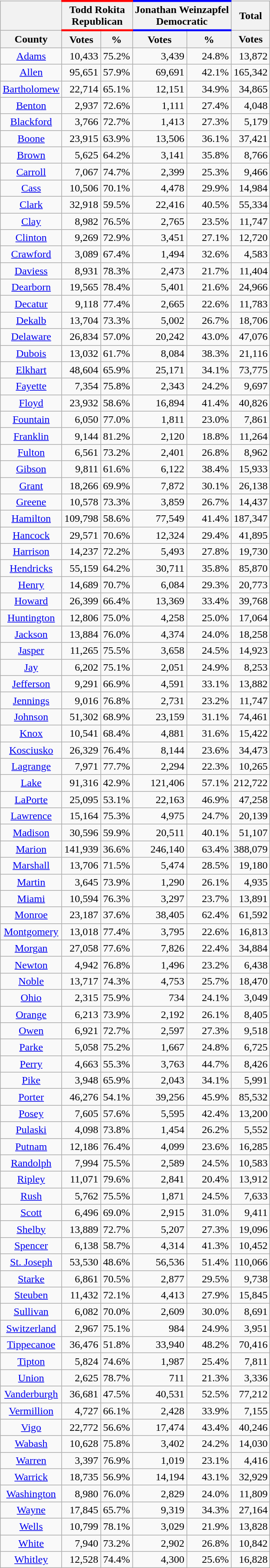<table class="wikitable sortable" style="text-align: right;">
<tr>
<th></th>
<th colspan="2" style="border-top: solid #f00 3px; border-bottom: solid #f00 3px;">Todd Rokita<br>Republican</th>
<th colspan="2" style="border-top: solid #00f 3px; border-bottom: solid #00f 3px;">Jonathan Weinzapfel<br>Democratic</th>
<th>Total</th>
</tr>
<tr>
<th>County</th>
<th data-sort-type="number">Votes</th>
<th data-sort-type="number">%</th>
<th data-sort-type="number">Votes</th>
<th data-sort-type="number">%</th>
<th data-sort-type="number">Votes</th>
</tr>
<tr>
<td style="text-align: center;"><a href='#'>Adams</a></td>
<td>10,433</td>
<td>75.2%</td>
<td>3,439</td>
<td>24.8%</td>
<td>13,872</td>
</tr>
<tr>
<td style="text-align: center;"><a href='#'>Allen</a></td>
<td>95,651</td>
<td>57.9%</td>
<td>69,691</td>
<td>42.1%</td>
<td>165,342</td>
</tr>
<tr>
<td style="text-align: center;"><a href='#'>Bartholomew</a></td>
<td>22,714</td>
<td>65.1%</td>
<td>12,151</td>
<td>34.9%</td>
<td>34,865</td>
</tr>
<tr>
<td style="text-align: center;"><a href='#'>Benton</a></td>
<td>2,937</td>
<td>72.6%</td>
<td>1,111</td>
<td>27.4%</td>
<td>4,048</td>
</tr>
<tr>
<td style="text-align: center;"><a href='#'>Blackford</a></td>
<td>3,766</td>
<td>72.7%</td>
<td>1,413</td>
<td>27.3%</td>
<td>5,179</td>
</tr>
<tr>
<td style="text-align: center;"><a href='#'>Boone</a></td>
<td>23,915</td>
<td>63.9%</td>
<td>13,506</td>
<td>36.1%</td>
<td>37,421</td>
</tr>
<tr>
<td style="text-align: center;"><a href='#'>Brown</a></td>
<td>5,625</td>
<td>64.2%</td>
<td>3,141</td>
<td>35.8%</td>
<td>8,766</td>
</tr>
<tr>
<td style="text-align: center;"><a href='#'>Carroll</a></td>
<td>7,067</td>
<td>74.7%</td>
<td>2,399</td>
<td>25.3%</td>
<td>9,466</td>
</tr>
<tr>
<td style="text-align: center;"><a href='#'>Cass</a></td>
<td>10,506</td>
<td>70.1%</td>
<td>4,478</td>
<td>29.9%</td>
<td>14,984</td>
</tr>
<tr>
<td style="text-align: center;"><a href='#'>Clark</a></td>
<td>32,918</td>
<td>59.5%</td>
<td>22,416</td>
<td>40.5%</td>
<td>55,334</td>
</tr>
<tr>
<td style="text-align: center;"><a href='#'>Clay</a></td>
<td>8,982</td>
<td>76.5%</td>
<td>2,765</td>
<td>23.5%</td>
<td>11,747</td>
</tr>
<tr>
<td style="text-align: center;"><a href='#'>Clinton</a></td>
<td>9,269</td>
<td>72.9%</td>
<td>3,451</td>
<td>27.1%</td>
<td>12,720</td>
</tr>
<tr>
<td style="text-align: center;"><a href='#'>Crawford</a></td>
<td>3,089</td>
<td>67.4%</td>
<td>1,494</td>
<td>32.6%</td>
<td>4,583</td>
</tr>
<tr>
<td style="text-align: center;"><a href='#'>Daviess</a></td>
<td>8,931</td>
<td>78.3%</td>
<td>2,473</td>
<td>21.7%</td>
<td>11,404</td>
</tr>
<tr>
<td style="text-align: center;"><a href='#'>Dearborn</a></td>
<td>19,565</td>
<td>78.4%</td>
<td>5,401</td>
<td>21.6%</td>
<td>24,966</td>
</tr>
<tr>
<td style="text-align: center;"><a href='#'>Decatur</a></td>
<td>9,118</td>
<td>77.4%</td>
<td>2,665</td>
<td>22.6%</td>
<td>11,783</td>
</tr>
<tr>
<td style="text-align: center;"><a href='#'>Dekalb</a></td>
<td>13,704</td>
<td>73.3%</td>
<td>5,002</td>
<td>26.7%</td>
<td>18,706</td>
</tr>
<tr>
<td style="text-align: center;"><a href='#'>Delaware</a></td>
<td>26,834</td>
<td>57.0%</td>
<td>20,242</td>
<td>43.0%</td>
<td>47,076</td>
</tr>
<tr>
<td style="text-align: center;"><a href='#'>Dubois</a></td>
<td>13,032</td>
<td>61.7%</td>
<td>8,084</td>
<td>38.3%</td>
<td>21,116</td>
</tr>
<tr>
<td style="text-align: center;"><a href='#'>Elkhart</a></td>
<td>48,604</td>
<td>65.9%</td>
<td>25,171</td>
<td>34.1%</td>
<td>73,775</td>
</tr>
<tr>
<td style="text-align: center;"><a href='#'>Fayette</a></td>
<td>7,354</td>
<td>75.8%</td>
<td>2,343</td>
<td>24.2%</td>
<td>9,697</td>
</tr>
<tr>
<td style="text-align: center;"><a href='#'>Floyd</a></td>
<td>23,932</td>
<td>58.6%</td>
<td>16,894</td>
<td>41.4%</td>
<td>40,826</td>
</tr>
<tr>
<td style="text-align: center;"><a href='#'>Fountain</a></td>
<td>6,050</td>
<td>77.0%</td>
<td>1,811</td>
<td>23.0%</td>
<td>7,861</td>
</tr>
<tr>
<td style="text-align: center;"><a href='#'>Franklin</a></td>
<td>9,144</td>
<td>81.2%</td>
<td>2,120</td>
<td>18.8%</td>
<td>11,264</td>
</tr>
<tr>
<td style="text-align: center;"><a href='#'>Fulton</a></td>
<td>6,561</td>
<td>73.2%</td>
<td>2,401</td>
<td>26.8%</td>
<td>8,962</td>
</tr>
<tr>
<td style="text-align: center;"><a href='#'>Gibson</a></td>
<td>9,811</td>
<td>61.6%</td>
<td>6,122</td>
<td>38.4%</td>
<td>15,933</td>
</tr>
<tr>
<td style="text-align: center;"><a href='#'>Grant</a></td>
<td>18,266</td>
<td>69.9%</td>
<td>7,872</td>
<td>30.1%</td>
<td>26,138</td>
</tr>
<tr>
<td style="text-align: center;"><a href='#'>Greene</a></td>
<td>10,578</td>
<td>73.3%</td>
<td>3,859</td>
<td>26.7%</td>
<td>14,437</td>
</tr>
<tr>
<td style="text-align: center;"><a href='#'>Hamilton</a></td>
<td>109,798</td>
<td>58.6%</td>
<td>77,549</td>
<td>41.4%</td>
<td>187,347</td>
</tr>
<tr>
<td style="text-align: center;"><a href='#'>Hancock</a></td>
<td>29,571</td>
<td>70.6%</td>
<td>12,324</td>
<td>29.4%</td>
<td>41,895</td>
</tr>
<tr>
<td style="text-align: center;"><a href='#'>Harrison</a></td>
<td>14,237</td>
<td>72.2%</td>
<td>5,493</td>
<td>27.8%</td>
<td>19,730</td>
</tr>
<tr>
<td style="text-align: center;"><a href='#'>Hendricks</a></td>
<td>55,159</td>
<td>64.2%</td>
<td>30,711</td>
<td>35.8%</td>
<td>85,870</td>
</tr>
<tr>
<td style="text-align: center;"><a href='#'>Henry</a></td>
<td>14,689</td>
<td>70.7%</td>
<td>6,084</td>
<td>29.3%</td>
<td>20,773</td>
</tr>
<tr>
<td style="text-align: center;"><a href='#'>Howard</a></td>
<td>26,399</td>
<td>66.4%</td>
<td>13,369</td>
<td>33.4%</td>
<td>39,768</td>
</tr>
<tr>
<td style="text-align: center;"><a href='#'>Huntington</a></td>
<td>12,806</td>
<td>75.0%</td>
<td>4,258</td>
<td>25.0%</td>
<td>17,064</td>
</tr>
<tr>
<td style="text-align: center;"><a href='#'>Jackson</a></td>
<td>13,884</td>
<td>76.0%</td>
<td>4,374</td>
<td>24.0%</td>
<td>18,258</td>
</tr>
<tr>
<td style="text-align: center;"><a href='#'>Jasper</a></td>
<td>11,265</td>
<td>75.5%</td>
<td>3,658</td>
<td>24.5%</td>
<td>14,923</td>
</tr>
<tr>
<td style="text-align: center;"><a href='#'>Jay</a></td>
<td>6,202</td>
<td>75.1%</td>
<td>2,051</td>
<td>24.9%</td>
<td>8,253</td>
</tr>
<tr>
<td style="text-align: center;"><a href='#'>Jefferson</a></td>
<td>9,291</td>
<td>66.9%</td>
<td>4,591</td>
<td>33.1%</td>
<td>13,882</td>
</tr>
<tr>
<td style="text-align: center;"><a href='#'>Jennings</a></td>
<td>9,016</td>
<td>76.8%</td>
<td>2,731</td>
<td>23.2%</td>
<td>11,747</td>
</tr>
<tr>
<td style="text-align: center;"><a href='#'>Johnson</a></td>
<td>51,302</td>
<td>68.9%</td>
<td>23,159</td>
<td>31.1%</td>
<td>74,461</td>
</tr>
<tr>
<td style="text-align: center;"><a href='#'>Knox</a></td>
<td>10,541</td>
<td>68.4%</td>
<td>4,881</td>
<td>31.6%</td>
<td>15,422</td>
</tr>
<tr>
<td style="text-align: center;"><a href='#'>Kosciusko</a></td>
<td>26,329</td>
<td>76.4%</td>
<td>8,144</td>
<td>23.6%</td>
<td>34,473</td>
</tr>
<tr>
<td style="text-align: center;"><a href='#'>Lagrange</a></td>
<td>7,971</td>
<td>77.7%</td>
<td>2,294</td>
<td>22.3%</td>
<td>10,265</td>
</tr>
<tr>
<td style="text-align: center;"><a href='#'>Lake</a></td>
<td>91,316</td>
<td>42.9%</td>
<td>121,406</td>
<td>57.1%</td>
<td>212,722</td>
</tr>
<tr>
<td style="text-align: center;"><a href='#'>LaPorte</a></td>
<td>25,095</td>
<td>53.1%</td>
<td>22,163</td>
<td>46.9%</td>
<td>47,258</td>
</tr>
<tr>
<td style="text-align: center;"><a href='#'>Lawrence</a></td>
<td>15,164</td>
<td>75.3%</td>
<td>4,975</td>
<td>24.7%</td>
<td>20,139</td>
</tr>
<tr>
<td style="text-align: center;"><a href='#'>Madison</a></td>
<td>30,596</td>
<td>59.9%</td>
<td>20,511</td>
<td>40.1%</td>
<td>51,107</td>
</tr>
<tr>
<td style="text-align: center;"><a href='#'>Marion</a></td>
<td>141,939</td>
<td>36.6%</td>
<td>246,140</td>
<td>63.4%</td>
<td>388,079</td>
</tr>
<tr>
<td style="text-align: center;"><a href='#'>Marshall</a></td>
<td>13,706</td>
<td>71.5%</td>
<td>5,474</td>
<td>28.5%</td>
<td>19,180</td>
</tr>
<tr>
<td style="text-align: center;"><a href='#'>Martin</a></td>
<td>3,645</td>
<td>73.9%</td>
<td>1,290</td>
<td>26.1%</td>
<td>4,935</td>
</tr>
<tr>
<td style="text-align: center;"><a href='#'>Miami</a></td>
<td>10,594</td>
<td>76.3%</td>
<td>3,297</td>
<td>23.7%</td>
<td>13,891</td>
</tr>
<tr>
<td style="text-align: center;"><a href='#'>Monroe</a></td>
<td>23,187</td>
<td>37.6%</td>
<td>38,405</td>
<td>62.4%</td>
<td>61,592</td>
</tr>
<tr>
<td style="text-align: center;"><a href='#'>Montgomery</a></td>
<td>13,018</td>
<td>77.4%</td>
<td>3,795</td>
<td>22.6%</td>
<td>16,813</td>
</tr>
<tr>
<td style="text-align: center;"><a href='#'>Morgan</a></td>
<td>27,058</td>
<td>77.6%</td>
<td>7,826</td>
<td>22.4%</td>
<td>34,884</td>
</tr>
<tr>
<td style="text-align: center;"><a href='#'>Newton</a></td>
<td>4,942</td>
<td>76.8%</td>
<td>1,496</td>
<td>23.2%</td>
<td>6,438</td>
</tr>
<tr>
<td style="text-align: center;"><a href='#'>Noble</a></td>
<td>13,717</td>
<td>74.3%</td>
<td>4,753</td>
<td>25.7%</td>
<td>18,470</td>
</tr>
<tr>
<td style="text-align: center;"><a href='#'>Ohio</a></td>
<td>2,315</td>
<td>75.9%</td>
<td>734</td>
<td>24.1%</td>
<td>3,049</td>
</tr>
<tr>
<td style="text-align: center;"><a href='#'>Orange</a></td>
<td>6,213</td>
<td>73.9%</td>
<td>2,192</td>
<td>26.1%</td>
<td>8,405</td>
</tr>
<tr>
<td style="text-align: center;"><a href='#'>Owen</a></td>
<td>6,921</td>
<td>72.7%</td>
<td>2,597</td>
<td>27.3%</td>
<td>9,518</td>
</tr>
<tr>
<td style="text-align: center;"><a href='#'>Parke</a></td>
<td>5,058</td>
<td>75.2%</td>
<td>1,667</td>
<td>24.8%</td>
<td>6,725</td>
</tr>
<tr>
<td style="text-align: center;"><a href='#'>Perry</a></td>
<td>4,663</td>
<td>55.3%</td>
<td>3,763</td>
<td>44.7%</td>
<td>8,426</td>
</tr>
<tr>
<td style="text-align: center;"><a href='#'>Pike</a></td>
<td>3,948</td>
<td>65.9%</td>
<td>2,043</td>
<td>34.1%</td>
<td>5,991</td>
</tr>
<tr>
<td style="text-align: center;"><a href='#'>Porter</a></td>
<td>46,276</td>
<td>54.1%</td>
<td>39,256</td>
<td>45.9%</td>
<td>85,532</td>
</tr>
<tr>
<td style="text-align: center;"><a href='#'>Posey</a></td>
<td>7,605</td>
<td>57.6%</td>
<td>5,595</td>
<td>42.4%</td>
<td>13,200</td>
</tr>
<tr>
<td style="text-align: center;"><a href='#'>Pulaski</a></td>
<td>4,098</td>
<td>73.8%</td>
<td>1,454</td>
<td>26.2%</td>
<td>5,552</td>
</tr>
<tr>
<td style="text-align: center;"><a href='#'>Putnam</a></td>
<td>12,186</td>
<td>76.4%</td>
<td>4,099</td>
<td>23.6%</td>
<td>16,285</td>
</tr>
<tr>
<td style="text-align: center;"><a href='#'>Randolph</a></td>
<td>7,994</td>
<td>75.5%</td>
<td>2,589</td>
<td>24.5%</td>
<td>10,583</td>
</tr>
<tr>
<td style="text-align: center;"><a href='#'>Ripley</a></td>
<td>11,071</td>
<td>79.6%</td>
<td>2,841</td>
<td>20.4%</td>
<td>13,912</td>
</tr>
<tr>
<td style="text-align: center;"><a href='#'>Rush</a></td>
<td>5,762</td>
<td>75.5%</td>
<td>1,871</td>
<td>24.5%</td>
<td>7,633</td>
</tr>
<tr>
<td style="text-align: center;"><a href='#'>Scott</a></td>
<td>6,496</td>
<td>69.0%</td>
<td>2,915</td>
<td>31.0%</td>
<td>9,411</td>
</tr>
<tr>
<td style="text-align: center;"><a href='#'>Shelby</a></td>
<td>13,889</td>
<td>72.7%</td>
<td>5,207</td>
<td>27.3%</td>
<td>19,096</td>
</tr>
<tr>
<td style="text-align: center;"><a href='#'>Spencer</a></td>
<td>6,138</td>
<td>58.7%</td>
<td>4,314</td>
<td>41.3%</td>
<td>10,452</td>
</tr>
<tr>
<td style="text-align: center;"><a href='#'>St. Joseph</a></td>
<td>53,530</td>
<td>48.6%</td>
<td>56,536</td>
<td>51.4%</td>
<td>110,066</td>
</tr>
<tr>
<td style="text-align: center;"><a href='#'>Starke</a></td>
<td>6,861</td>
<td>70.5%</td>
<td>2,877</td>
<td>29.5%</td>
<td>9,738</td>
</tr>
<tr>
<td style="text-align: center;"><a href='#'>Steuben</a></td>
<td>11,432</td>
<td>72.1%</td>
<td>4,413</td>
<td>27.9%</td>
<td>15,845</td>
</tr>
<tr>
<td style="text-align: center;"><a href='#'>Sullivan</a></td>
<td>6,082</td>
<td>70.0%</td>
<td>2,609</td>
<td>30.0%</td>
<td>8,691</td>
</tr>
<tr>
<td style="text-align: center;"><a href='#'>Switzerland</a></td>
<td>2,967</td>
<td>75.1%</td>
<td>984</td>
<td>24.9%</td>
<td>3,951</td>
</tr>
<tr>
<td style="text-align: center;"><a href='#'>Tippecanoe</a></td>
<td>36,476</td>
<td>51.8%</td>
<td>33,940</td>
<td>48.2%</td>
<td>70,416</td>
</tr>
<tr>
<td style="text-align: center;"><a href='#'>Tipton</a></td>
<td>5,824</td>
<td>74.6%</td>
<td>1,987</td>
<td>25.4%</td>
<td>7,811</td>
</tr>
<tr>
<td style="text-align: center;"><a href='#'>Union</a></td>
<td>2,625</td>
<td>78.7%</td>
<td>711</td>
<td>21.3%</td>
<td>3,336</td>
</tr>
<tr>
<td style="text-align: center;"><a href='#'>Vanderburgh</a></td>
<td>36,681</td>
<td>47.5%</td>
<td>40,531</td>
<td>52.5%</td>
<td>77,212</td>
</tr>
<tr>
<td style="text-align: center;"><a href='#'>Vermillion</a></td>
<td>4,727</td>
<td>66.1%</td>
<td>2,428</td>
<td>33.9%</td>
<td>7,155</td>
</tr>
<tr>
<td style="text-align: center;"><a href='#'>Vigo</a></td>
<td>22,772</td>
<td>56.6%</td>
<td>17,474</td>
<td>43.4%</td>
<td>40,246</td>
</tr>
<tr>
<td style="text-align: center;"><a href='#'>Wabash</a></td>
<td>10,628</td>
<td>75.8%</td>
<td>3,402</td>
<td>24.2%</td>
<td>14,030</td>
</tr>
<tr>
<td style="text-align: center;"><a href='#'>Warren</a></td>
<td>3,397</td>
<td>76.9%</td>
<td>1,019</td>
<td>23.1%</td>
<td>4,416</td>
</tr>
<tr>
<td style="text-align: center;"><a href='#'>Warrick</a></td>
<td>18,735</td>
<td>56.9%</td>
<td>14,194</td>
<td>43.1%</td>
<td>32,929</td>
</tr>
<tr>
<td style="text-align: center;"><a href='#'>Washington</a></td>
<td>8,980</td>
<td>76.0%</td>
<td>2,829</td>
<td>24.0%</td>
<td>11,809</td>
</tr>
<tr>
<td style="text-align: center;"><a href='#'>Wayne</a></td>
<td>17,845</td>
<td>65.7%</td>
<td>9,319</td>
<td>34.3%</td>
<td>27,164</td>
</tr>
<tr>
<td style="text-align: center;"><a href='#'>Wells</a></td>
<td>10,799</td>
<td>78.1%</td>
<td>3,029</td>
<td>21.9%</td>
<td>13,828</td>
</tr>
<tr>
<td style="text-align: center;"><a href='#'>White</a></td>
<td>7,940</td>
<td>73.2%</td>
<td>2,902</td>
<td>26.8%</td>
<td>10,842</td>
</tr>
<tr>
<td style="text-align: center;"><a href='#'>Whitley</a></td>
<td>12,528</td>
<td>74.4%</td>
<td>4,300</td>
<td>25.6%</td>
<td>16,828</td>
</tr>
</table>
